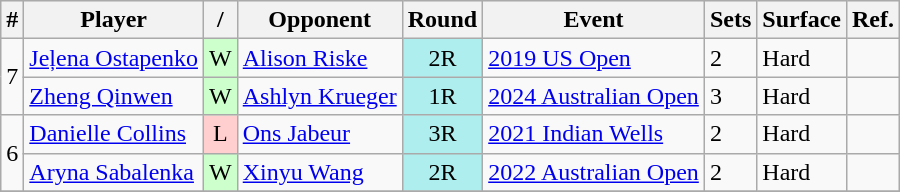<table class="sortable wikitable">
<tr style="background:#efefef;">
<th>#</th>
<th>Player</th>
<th>/</th>
<th>Opponent</th>
<th>Round</th>
<th>Event</th>
<th>Sets</th>
<th>Surface</th>
<th class=unsortable>Ref.</th>
</tr>
<tr>
<td rowspan=2>7</td>
<td> <a href='#'>Jeļena Ostapenko</a></td>
<td style="text-align:center;" bgcolor=#CCFFCC>W</td>
<td> <a href='#'>Alison Riske</a></td>
<td bgcolor=#afeeee style="text-align:center;">2R</td>
<td><a href='#'>2019 US Open</a></td>
<td>2</td>
<td>Hard</td>
<td></td>
</tr>
<tr>
<td> <a href='#'>Zheng Qinwen</a></td>
<td style="text-align:center;" bgcolor=#CCFFCC>W</td>
<td> <a href='#'>Ashlyn Krueger</a></td>
<td bgcolor=#afeeee style="text-align:center;">1R</td>
<td><a href='#'>2024 Australian Open</a></td>
<td>3</td>
<td>Hard</td>
<td></td>
</tr>
<tr>
<td rowspan=2>6</td>
<td> <a href='#'>Danielle Collins</a></td>
<td style="text-align:center;" bgcolor=#FFCFCF>L</td>
<td> <a href='#'>Ons Jabeur</a></td>
<td bgcolor=#afeeee style="text-align:center;">3R</td>
<td><a href='#'>2021 Indian Wells</a></td>
<td>2</td>
<td>Hard</td>
<td></td>
</tr>
<tr>
<td> <a href='#'>Aryna Sabalenka</a></td>
<td style="text-align:center;" bgcolor=#CCFFCC>W</td>
<td> <a href='#'>Xinyu Wang</a></td>
<td bgcolor=#afeeee style="text-align:center;">2R</td>
<td><a href='#'>2022 Australian Open</a></td>
<td>2</td>
<td>Hard</td>
<td></td>
</tr>
<tr>
</tr>
</table>
